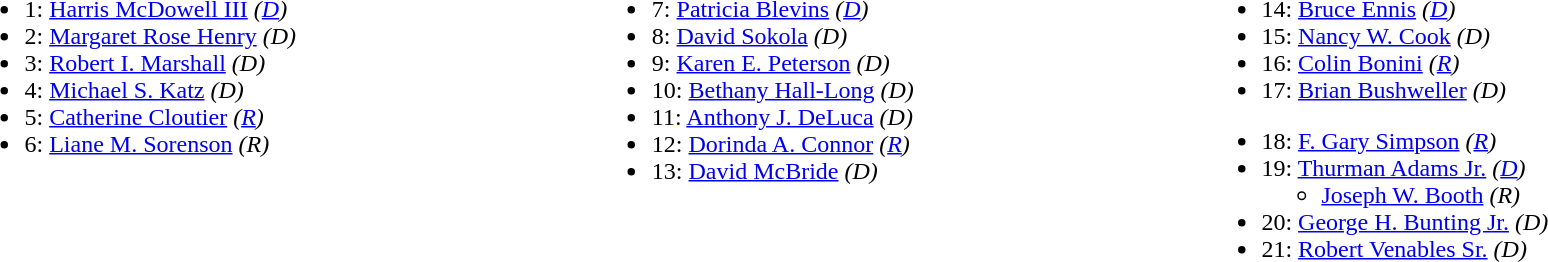<table width=100%>
<tr valign=top>
<td><br><ul><li>1: <a href='#'>Harris McDowell III</a> <em>(<a href='#'>D</a>)</em></li><li>2: <a href='#'>Margaret Rose Henry</a> <em>(D)</em></li><li>3: <a href='#'>Robert I. Marshall</a> <em>(D)</em></li><li>4: <a href='#'>Michael S. Katz</a> <em>(D)</em></li><li>5: <a href='#'>Catherine Cloutier</a> <em>(<a href='#'>R</a>)</em></li><li>6: <a href='#'>Liane M. Sorenson</a> <em>(R)</em></li></ul></td>
<td><br><ul><li>7: <a href='#'>Patricia Blevins</a> <em>(<a href='#'>D</a>)</em></li><li>8: <a href='#'>David Sokola</a> <em>(D)</em></li><li>9: <a href='#'>Karen E. Peterson</a> <em>(D)</em></li><li>10: <a href='#'>Bethany Hall-Long</a> <em>(D)</em></li><li>11: <a href='#'>Anthony J. DeLuca</a> <em>(D)</em></li><li>12: <a href='#'>Dorinda A. Connor</a> <em>(<a href='#'>R</a>)</em></li><li>13: <a href='#'>David McBride</a> <em>(D)</em></li></ul></td>
<td><br><ul><li>14: <a href='#'>Bruce Ennis</a> <em>(<a href='#'>D</a>)</em></li><li>15: <a href='#'>Nancy W. Cook</a> <em>(D)</em></li><li>16: <a href='#'>Colin Bonini</a> <em>(<a href='#'>R</a>)</em></li><li>17: <a href='#'>Brian Bushweller</a> <em>(D)</em></li></ul><ul><li>18: <a href='#'>F. Gary Simpson</a> <em>(<a href='#'>R</a>)</em></li><li>19: <a href='#'>Thurman Adams Jr.</a> <em>(<a href='#'>D</a>)</em><ul><li><a href='#'>Joseph W. Booth</a> <em>(R)</em></li></ul></li><li>20: <a href='#'>George H. Bunting Jr.</a> <em>(D)</em></li><li>21: <a href='#'>Robert Venables Sr.</a> <em>(D)</em></li></ul></td>
</tr>
</table>
